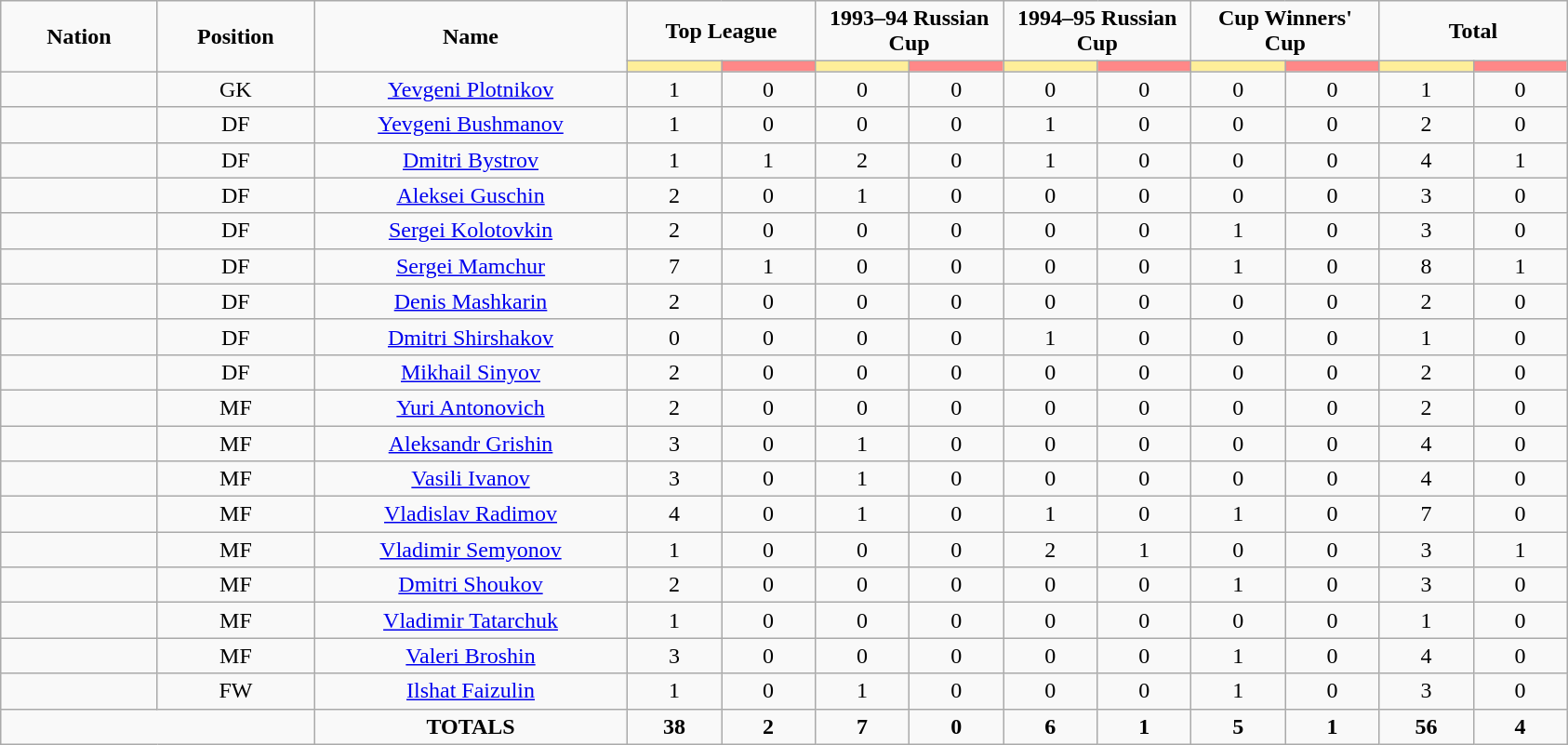<table class="wikitable" style="font-size: 100%; text-align: center;">
<tr>
<td rowspan="2" width="10%" align="center"><strong>Nation</strong></td>
<td rowspan="2" width="10%" align="center"><strong>Position</strong></td>
<td rowspan="2" width="20%" align="center"><strong>Name</strong></td>
<td colspan="2" align="center"><strong>Top League</strong></td>
<td colspan="2" align="center"><strong>1993–94 Russian Cup</strong></td>
<td colspan="2" align="center"><strong>1994–95 Russian Cup</strong></td>
<td colspan="2" align="center"><strong>Cup Winners' Cup</strong></td>
<td colspan="2" align="center"><strong>Total</strong></td>
</tr>
<tr>
<th width=60 style="background: #FFEE99"></th>
<th width=60 style="background: #FF8888"></th>
<th width=60 style="background: #FFEE99"></th>
<th width=60 style="background: #FF8888"></th>
<th width=60 style="background: #FFEE99"></th>
<th width=60 style="background: #FF8888"></th>
<th width=60 style="background: #FFEE99"></th>
<th width=60 style="background: #FF8888"></th>
<th width=60 style="background: #FFEE99"></th>
<th width=60 style="background: #FF8888"></th>
</tr>
<tr>
<td></td>
<td>GK</td>
<td><a href='#'>Yevgeni Plotnikov</a></td>
<td>1</td>
<td>0</td>
<td>0</td>
<td>0</td>
<td>0</td>
<td>0</td>
<td>0</td>
<td>0</td>
<td>1</td>
<td>0</td>
</tr>
<tr>
<td></td>
<td>DF</td>
<td><a href='#'>Yevgeni Bushmanov</a></td>
<td>1</td>
<td>0</td>
<td>0</td>
<td>0</td>
<td>1</td>
<td>0</td>
<td>0</td>
<td>0</td>
<td>2</td>
<td>0</td>
</tr>
<tr>
<td></td>
<td>DF</td>
<td><a href='#'>Dmitri Bystrov</a></td>
<td>1</td>
<td>1</td>
<td>2</td>
<td>0</td>
<td>1</td>
<td>0</td>
<td>0</td>
<td>0</td>
<td>4</td>
<td>1</td>
</tr>
<tr>
<td></td>
<td>DF</td>
<td><a href='#'>Aleksei Guschin</a></td>
<td>2</td>
<td>0</td>
<td>1</td>
<td>0</td>
<td>0</td>
<td>0</td>
<td>0</td>
<td>0</td>
<td>3</td>
<td>0</td>
</tr>
<tr>
<td></td>
<td>DF</td>
<td><a href='#'>Sergei Kolotovkin</a></td>
<td>2</td>
<td>0</td>
<td>0</td>
<td>0</td>
<td>0</td>
<td>0</td>
<td>1</td>
<td>0</td>
<td>3</td>
<td>0</td>
</tr>
<tr>
<td></td>
<td>DF</td>
<td><a href='#'>Sergei Mamchur</a></td>
<td>7</td>
<td>1</td>
<td>0</td>
<td>0</td>
<td>0</td>
<td>0</td>
<td>1</td>
<td>0</td>
<td>8</td>
<td>1</td>
</tr>
<tr>
<td></td>
<td>DF</td>
<td><a href='#'>Denis Mashkarin</a></td>
<td>2</td>
<td>0</td>
<td>0</td>
<td>0</td>
<td>0</td>
<td>0</td>
<td>0</td>
<td>0</td>
<td>2</td>
<td>0</td>
</tr>
<tr>
<td></td>
<td>DF</td>
<td><a href='#'>Dmitri Shirshakov</a></td>
<td>0</td>
<td>0</td>
<td>0</td>
<td>0</td>
<td>1</td>
<td>0</td>
<td>0</td>
<td>0</td>
<td>1</td>
<td>0</td>
</tr>
<tr>
<td></td>
<td>DF</td>
<td><a href='#'>Mikhail Sinyov</a></td>
<td>2</td>
<td>0</td>
<td>0</td>
<td>0</td>
<td>0</td>
<td>0</td>
<td>0</td>
<td>0</td>
<td>2</td>
<td>0</td>
</tr>
<tr>
<td></td>
<td>MF</td>
<td><a href='#'>Yuri Antonovich</a></td>
<td>2</td>
<td>0</td>
<td>0</td>
<td>0</td>
<td>0</td>
<td>0</td>
<td>0</td>
<td>0</td>
<td>2</td>
<td>0</td>
</tr>
<tr>
<td></td>
<td>MF</td>
<td><a href='#'>Aleksandr Grishin</a></td>
<td>3</td>
<td>0</td>
<td>1</td>
<td>0</td>
<td>0</td>
<td>0</td>
<td>0</td>
<td>0</td>
<td>4</td>
<td>0</td>
</tr>
<tr>
<td></td>
<td>MF</td>
<td><a href='#'>Vasili Ivanov</a></td>
<td>3</td>
<td>0</td>
<td>1</td>
<td>0</td>
<td>0</td>
<td>0</td>
<td>0</td>
<td>0</td>
<td>4</td>
<td>0</td>
</tr>
<tr>
<td></td>
<td>MF</td>
<td><a href='#'>Vladislav Radimov</a></td>
<td>4</td>
<td>0</td>
<td>1</td>
<td>0</td>
<td>1</td>
<td>0</td>
<td>1</td>
<td>0</td>
<td>7</td>
<td>0</td>
</tr>
<tr>
<td></td>
<td>MF</td>
<td><a href='#'>Vladimir Semyonov</a></td>
<td>1</td>
<td>0</td>
<td>0</td>
<td>0</td>
<td>2</td>
<td>1</td>
<td>0</td>
<td>0</td>
<td>3</td>
<td>1</td>
</tr>
<tr>
<td></td>
<td>MF</td>
<td><a href='#'>Dmitri Shoukov</a></td>
<td>2</td>
<td>0</td>
<td>0</td>
<td>0</td>
<td>0</td>
<td>0</td>
<td>1</td>
<td>0</td>
<td>3</td>
<td>0</td>
</tr>
<tr>
<td></td>
<td>MF</td>
<td><a href='#'>Vladimir Tatarchuk</a></td>
<td>1</td>
<td>0</td>
<td>0</td>
<td>0</td>
<td>0</td>
<td>0</td>
<td>0</td>
<td>0</td>
<td>1</td>
<td>0</td>
</tr>
<tr>
<td></td>
<td>MF</td>
<td><a href='#'>Valeri Broshin</a></td>
<td>3</td>
<td>0</td>
<td>0</td>
<td>0</td>
<td>0</td>
<td>0</td>
<td>1</td>
<td>0</td>
<td>4</td>
<td>0</td>
</tr>
<tr>
<td></td>
<td>FW</td>
<td><a href='#'>Ilshat Faizulin</a></td>
<td>1</td>
<td>0</td>
<td>1</td>
<td>0</td>
<td>0</td>
<td>0</td>
<td>1</td>
<td>0</td>
<td>3</td>
<td>0</td>
</tr>
<tr>
<td colspan="2"></td>
<td><strong>TOTALS</strong></td>
<td><strong>38</strong></td>
<td><strong>2</strong></td>
<td><strong>7</strong></td>
<td><strong>0</strong></td>
<td><strong>6</strong></td>
<td><strong>1</strong></td>
<td><strong>5</strong></td>
<td><strong>1</strong></td>
<td><strong>56</strong></td>
<td><strong>4</strong></td>
</tr>
</table>
